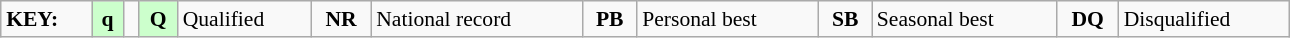<table class="wikitable" style="margin:0.5em auto; font-size:90%;position:relative;" width=68%>
<tr>
<td><strong>KEY:</strong></td>
<td bgcolor=ccffcc align=center><strong>q</strong></td>
<td></td>
<td bgcolor=ccffcc align=center><strong>Q</strong></td>
<td>Qualified</td>
<td align=center><strong>NR</strong></td>
<td>National record</td>
<td align=center><strong>PB</strong></td>
<td>Personal best</td>
<td align=center><strong>SB</strong></td>
<td>Seasonal best</td>
<td align=center><strong>DQ</strong></td>
<td>Disqualified</td>
</tr>
</table>
